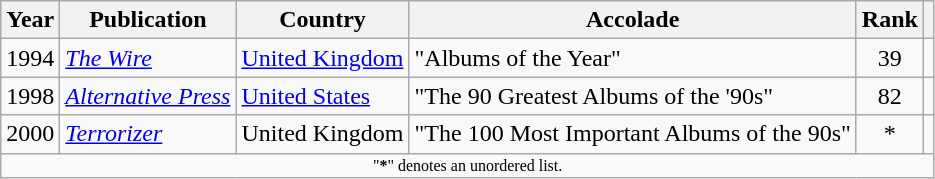<table class="wikitable sortable" style="margin:0em 1em 1em 0pt">
<tr>
<th>Year</th>
<th>Publication</th>
<th>Country</th>
<th>Accolade</th>
<th>Rank</th>
<th class=unsortable></th>
</tr>
<tr>
<td align=center>1994</td>
<td><em><a href='#'>The Wire</a></em></td>
<td><a href='#'>United Kingdom</a></td>
<td>"Albums of the Year"</td>
<td align=center>39</td>
<td></td>
</tr>
<tr>
<td align=center>1998</td>
<td><em><a href='#'>Alternative Press</a></em></td>
<td><a href='#'>United States</a></td>
<td>"The 90 Greatest Albums of the '90s"</td>
<td align=center>82</td>
<td></td>
</tr>
<tr>
<td align=center>2000</td>
<td><em><a href='#'>Terrorizer</a></em></td>
<td>United Kingdom</td>
<td>"The 100 Most Important Albums of the 90s"</td>
<td align=center>*</td>
<td></td>
</tr>
<tr class="sortbottom">
<td colspan=6 style=font-size:8pt; align=center>"<strong>*</strong>" denotes an unordered list.</td>
</tr>
</table>
